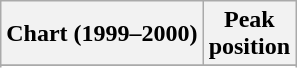<table class="wikitable sortable plainrowheaders" style="text-align:center">
<tr>
<th scope="col">Chart (1999–2000)</th>
<th scope="col">Peak<br>position</th>
</tr>
<tr>
</tr>
<tr>
</tr>
<tr>
</tr>
<tr>
</tr>
<tr>
</tr>
</table>
